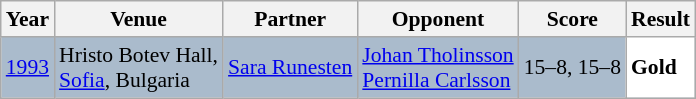<table class="sortable wikitable" style="font-size: 90%;">
<tr>
<th>Year</th>
<th>Venue</th>
<th>Partner</th>
<th>Opponent</th>
<th>Score</th>
<th>Result</th>
</tr>
<tr style="background:#AABBCC">
<td align="center"><a href='#'>1993</a></td>
<td align="left">Hristo Botev Hall,<br><a href='#'>Sofia</a>, Bulgaria</td>
<td align="left"> <a href='#'>Sara Runesten</a></td>
<td align="left"> <a href='#'>Johan Tholinsson</a><br> <a href='#'>Pernilla Carlsson</a></td>
<td align="left">15–8, 15–8</td>
<td style="text-align:left; background:white"> <strong>Gold</strong></td>
</tr>
</table>
